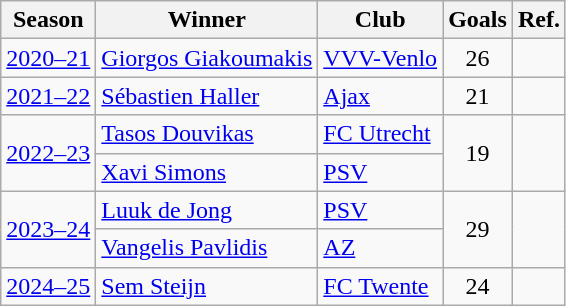<table class="wikitable">
<tr>
<th>Season</th>
<th>Winner</th>
<th>Club</th>
<th>Goals</th>
<th>Ref.</th>
</tr>
<tr>
<td><a href='#'>2020–21</a></td>
<td> <a href='#'>Giorgos Giakoumakis</a></td>
<td><a href='#'>VVV-Venlo</a></td>
<td style="text-align: center">26</td>
<td></td>
</tr>
<tr>
<td><a href='#'>2021–22</a></td>
<td> <a href='#'>Sébastien Haller</a></td>
<td><a href='#'>Ajax</a></td>
<td style="text-align: center">21</td>
<td></td>
</tr>
<tr>
<td rowspan="2"><a href='#'>2022–23</a></td>
<td> <a href='#'>Tasos Douvikas</a></td>
<td><a href='#'>FC Utrecht</a></td>
<td rowspan="2" style="text-align: center">19</td>
<td rowspan="2"></td>
</tr>
<tr>
<td> <a href='#'>Xavi Simons</a></td>
<td><a href='#'>PSV</a></td>
</tr>
<tr>
<td rowspan="2"><a href='#'>2023–24</a></td>
<td> <a href='#'>Luuk de Jong</a></td>
<td><a href='#'>PSV</a></td>
<td rowspan="2" style="text-align: center">29</td>
<td rowspan="2"></td>
</tr>
<tr>
<td> <a href='#'>Vangelis Pavlidis</a></td>
<td><a href='#'>AZ</a></td>
</tr>
<tr>
<td><a href='#'>2024–25</a></td>
<td> <a href='#'>Sem Steijn</a></td>
<td><a href='#'>FC Twente</a></td>
<td style="text-align: center">24</td>
<td></td>
</tr>
</table>
